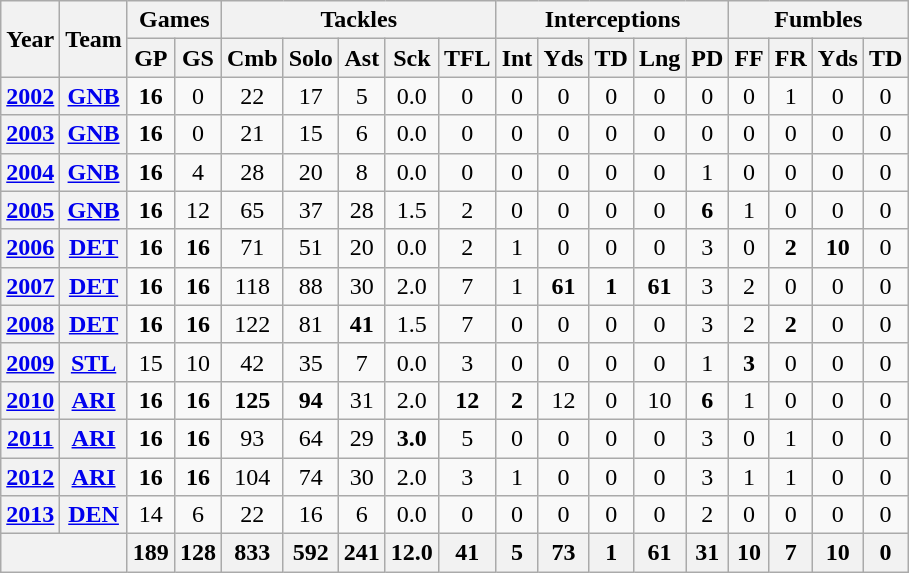<table class="wikitable" style="text-align:center">
<tr>
<th rowspan="2">Year</th>
<th rowspan="2">Team</th>
<th colspan="2">Games</th>
<th colspan="5">Tackles</th>
<th colspan="5">Interceptions</th>
<th colspan="4">Fumbles</th>
</tr>
<tr>
<th>GP</th>
<th>GS</th>
<th>Cmb</th>
<th>Solo</th>
<th>Ast</th>
<th>Sck</th>
<th>TFL</th>
<th>Int</th>
<th>Yds</th>
<th>TD</th>
<th>Lng</th>
<th>PD</th>
<th>FF</th>
<th>FR</th>
<th>Yds</th>
<th>TD</th>
</tr>
<tr>
<th><a href='#'>2002</a></th>
<th><a href='#'>GNB</a></th>
<td><strong>16</strong></td>
<td>0</td>
<td>22</td>
<td>17</td>
<td>5</td>
<td>0.0</td>
<td>0</td>
<td>0</td>
<td>0</td>
<td>0</td>
<td>0</td>
<td>0</td>
<td>0</td>
<td>1</td>
<td>0</td>
<td>0</td>
</tr>
<tr>
<th><a href='#'>2003</a></th>
<th><a href='#'>GNB</a></th>
<td><strong>16</strong></td>
<td>0</td>
<td>21</td>
<td>15</td>
<td>6</td>
<td>0.0</td>
<td>0</td>
<td>0</td>
<td>0</td>
<td>0</td>
<td>0</td>
<td>0</td>
<td>0</td>
<td>0</td>
<td>0</td>
<td>0</td>
</tr>
<tr>
<th><a href='#'>2004</a></th>
<th><a href='#'>GNB</a></th>
<td><strong>16</strong></td>
<td>4</td>
<td>28</td>
<td>20</td>
<td>8</td>
<td>0.0</td>
<td>0</td>
<td>0</td>
<td>0</td>
<td>0</td>
<td>0</td>
<td>1</td>
<td>0</td>
<td>0</td>
<td>0</td>
<td>0</td>
</tr>
<tr>
<th><a href='#'>2005</a></th>
<th><a href='#'>GNB</a></th>
<td><strong>16</strong></td>
<td>12</td>
<td>65</td>
<td>37</td>
<td>28</td>
<td>1.5</td>
<td>2</td>
<td>0</td>
<td>0</td>
<td>0</td>
<td>0</td>
<td><strong>6</strong></td>
<td>1</td>
<td>0</td>
<td>0</td>
<td>0</td>
</tr>
<tr>
<th><a href='#'>2006</a></th>
<th><a href='#'>DET</a></th>
<td><strong>16</strong></td>
<td><strong>16</strong></td>
<td>71</td>
<td>51</td>
<td>20</td>
<td>0.0</td>
<td>2</td>
<td>1</td>
<td>0</td>
<td>0</td>
<td>0</td>
<td>3</td>
<td>0</td>
<td><strong>2</strong></td>
<td><strong>10</strong></td>
<td>0</td>
</tr>
<tr>
<th><a href='#'>2007</a></th>
<th><a href='#'>DET</a></th>
<td><strong>16</strong></td>
<td><strong>16</strong></td>
<td>118</td>
<td>88</td>
<td>30</td>
<td>2.0</td>
<td>7</td>
<td>1</td>
<td><strong>61</strong></td>
<td><strong>1</strong></td>
<td><strong>61</strong></td>
<td>3</td>
<td>2</td>
<td>0</td>
<td>0</td>
<td>0</td>
</tr>
<tr>
<th><a href='#'>2008</a></th>
<th><a href='#'>DET</a></th>
<td><strong>16</strong></td>
<td><strong>16</strong></td>
<td>122</td>
<td>81</td>
<td><strong>41</strong></td>
<td>1.5</td>
<td>7</td>
<td>0</td>
<td>0</td>
<td>0</td>
<td>0</td>
<td>3</td>
<td>2</td>
<td><strong>2</strong></td>
<td>0</td>
<td>0</td>
</tr>
<tr>
<th><a href='#'>2009</a></th>
<th><a href='#'>STL</a></th>
<td>15</td>
<td>10</td>
<td>42</td>
<td>35</td>
<td>7</td>
<td>0.0</td>
<td>3</td>
<td>0</td>
<td>0</td>
<td>0</td>
<td>0</td>
<td>1</td>
<td><strong>3</strong></td>
<td>0</td>
<td>0</td>
<td>0</td>
</tr>
<tr>
<th><a href='#'>2010</a></th>
<th><a href='#'>ARI</a></th>
<td><strong>16</strong></td>
<td><strong>16</strong></td>
<td><strong>125</strong></td>
<td><strong>94</strong></td>
<td>31</td>
<td>2.0</td>
<td><strong>12</strong></td>
<td><strong>2</strong></td>
<td>12</td>
<td>0</td>
<td>10</td>
<td><strong>6</strong></td>
<td>1</td>
<td>0</td>
<td>0</td>
<td>0</td>
</tr>
<tr>
<th><a href='#'>2011</a></th>
<th><a href='#'>ARI</a></th>
<td><strong>16</strong></td>
<td><strong>16</strong></td>
<td>93</td>
<td>64</td>
<td>29</td>
<td><strong>3.0</strong></td>
<td>5</td>
<td>0</td>
<td>0</td>
<td>0</td>
<td>0</td>
<td>3</td>
<td>0</td>
<td>1</td>
<td>0</td>
<td>0</td>
</tr>
<tr>
<th><a href='#'>2012</a></th>
<th><a href='#'>ARI</a></th>
<td><strong>16</strong></td>
<td><strong>16</strong></td>
<td>104</td>
<td>74</td>
<td>30</td>
<td>2.0</td>
<td>3</td>
<td>1</td>
<td>0</td>
<td>0</td>
<td>0</td>
<td>3</td>
<td>1</td>
<td>1</td>
<td>0</td>
<td>0</td>
</tr>
<tr>
<th><a href='#'>2013</a></th>
<th><a href='#'>DEN</a></th>
<td>14</td>
<td>6</td>
<td>22</td>
<td>16</td>
<td>6</td>
<td>0.0</td>
<td>0</td>
<td>0</td>
<td>0</td>
<td>0</td>
<td>0</td>
<td>2</td>
<td>0</td>
<td>0</td>
<td>0</td>
<td>0</td>
</tr>
<tr>
<th colspan="2"></th>
<th>189</th>
<th>128</th>
<th>833</th>
<th>592</th>
<th>241</th>
<th>12.0</th>
<th>41</th>
<th>5</th>
<th>73</th>
<th>1</th>
<th>61</th>
<th>31</th>
<th>10</th>
<th>7</th>
<th>10</th>
<th>0</th>
</tr>
</table>
